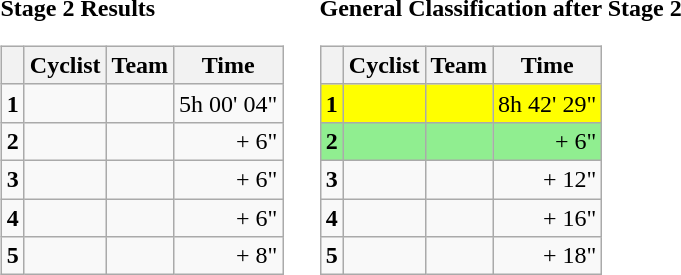<table>
<tr>
<td><strong>Stage 2 Results</strong><br><table class="wikitable">
<tr>
<th></th>
<th>Cyclist</th>
<th>Team</th>
<th>Time</th>
</tr>
<tr>
<td><strong>1</strong></td>
<td></td>
<td></td>
<td align="right">5h 00' 04"</td>
</tr>
<tr>
<td><strong>2</strong></td>
<td></td>
<td></td>
<td align="right">+ 6"</td>
</tr>
<tr>
<td><strong>3</strong></td>
<td></td>
<td></td>
<td align="right">+ 6"</td>
</tr>
<tr>
<td><strong>4</strong></td>
<td></td>
<td></td>
<td align="right">+ 6"</td>
</tr>
<tr>
<td><strong>5</strong></td>
<td></td>
<td></td>
<td align="right">+ 8"</td>
</tr>
</table>
</td>
<td></td>
<td><strong>General Classification after Stage 2</strong><br><table class="wikitable">
<tr>
<th></th>
<th>Cyclist</th>
<th>Team</th>
<th>Time</th>
</tr>
<tr bgcolor=yellow>
<td><strong>1</strong></td>
<td></td>
<td></td>
<td align="right">8h 42' 29"</td>
</tr>
<tr bgcolor=lightgreen>
<td><strong>2</strong></td>
<td></td>
<td></td>
<td align="right">+ 6"</td>
</tr>
<tr>
<td><strong>3</strong></td>
<td></td>
<td></td>
<td align="right">+ 12"</td>
</tr>
<tr>
<td><strong>4</strong></td>
<td></td>
<td></td>
<td align="right">+ 16"</td>
</tr>
<tr>
<td><strong>5</strong></td>
<td></td>
<td></td>
<td align="right">+ 18"</td>
</tr>
</table>
</td>
</tr>
</table>
